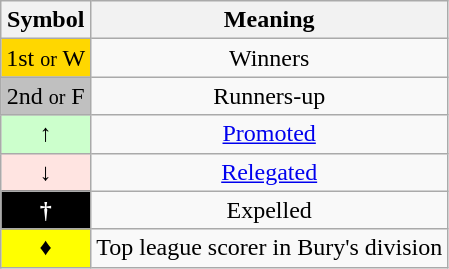<table class="wikitable" style="text-align:center">
<tr>
<th scope=col>Symbol</th>
<th scope=col>Meaning</th>
</tr>
<tr>
<td style=background:gold>1st <small>or</small> W</td>
<td>Winners</td>
</tr>
<tr>
<td style=background:silver>2nd <small>or</small> F</td>
<td>Runners-up</td>
</tr>
<tr>
<td style=background:#cfc>↑</td>
<td><a href='#'>Promoted</a></td>
</tr>
<tr>
<td style=background:MistyRose>↓</td>
<td><a href='#'>Relegated</a></td>
</tr>
<tr>
<td style="background:black; color:white; font-weight:bold";>†</td>
<td>Expelled</td>
</tr>
<tr>
<td style=background:yellow>♦</td>
<td>Top league scorer in Bury's division</td>
</tr>
</table>
